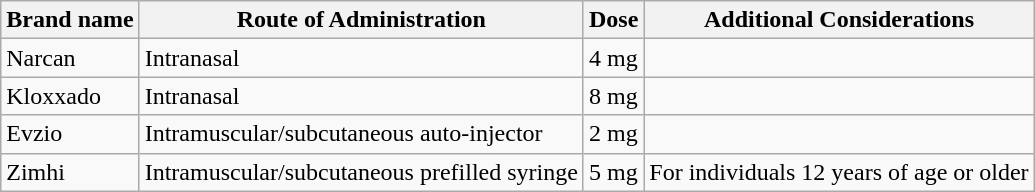<table class="wikitable">
<tr>
<th>Brand name</th>
<th>Route of Administration</th>
<th>Dose</th>
<th>Additional Considerations</th>
</tr>
<tr>
<td>Narcan</td>
<td>Intranasal</td>
<td>4 mg</td>
<td></td>
</tr>
<tr>
<td>Kloxxado</td>
<td>Intranasal</td>
<td>8 mg</td>
<td></td>
</tr>
<tr>
<td>Evzio</td>
<td>Intramuscular/subcutaneous auto-injector</td>
<td>2 mg</td>
<td></td>
</tr>
<tr>
<td>Zimhi</td>
<td>Intramuscular/subcutaneous prefilled syringe</td>
<td>5 mg</td>
<td>For individuals 12 years of age or older</td>
</tr>
</table>
